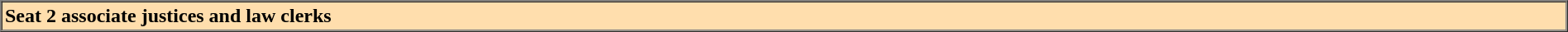<table style="width:100%; margin:auto;" border=1 cellspacing=0 cellpadding=2>
<tr>
<th colspan="2" style="text-align:left; background:#ffdead;">Seat 2 associate justices and law clerks<br>


















</th>
</tr>
</table>
